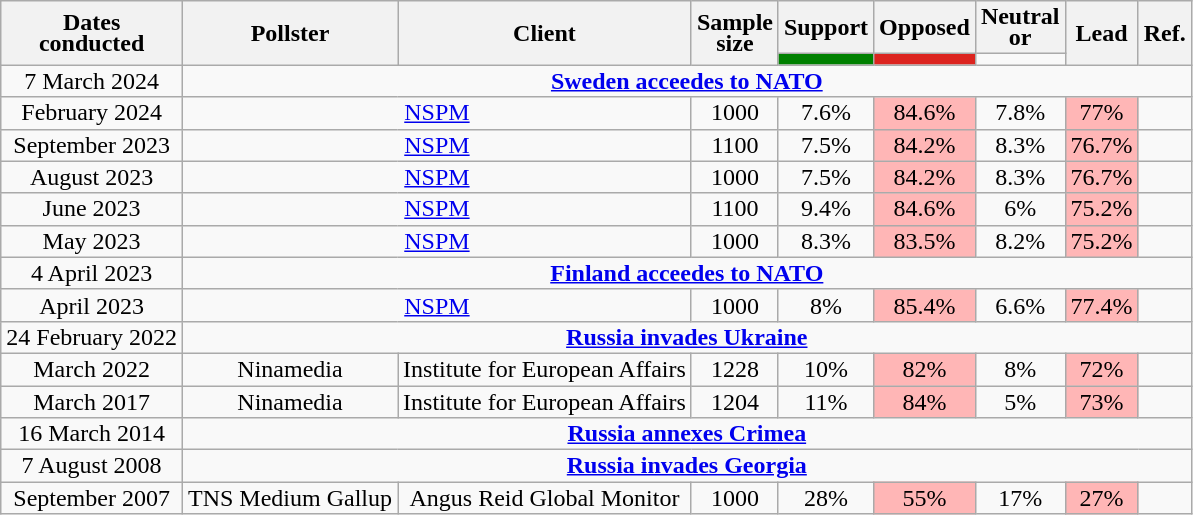<table class="wikitable sortable tpl-blanktable mw-collapsible" style="text-align:center;line-height:14px;">
<tr>
<th scope="col" rowspan="2">Dates<br>conducted</th>
<th scope="col" rowspan="2">Pollster</th>
<th scope="col" rowspan="2">Client</th>
<th scope="col" rowspan="2" class="unsortable">Sample<br>size</th>
<th scope="col">Support</th>
<th scope="col">Opposed</th>
<th scope="col" data-sort-type="number">Neutral<br>or </th>
<th scope="col" rowspan="2" data-sort-type="number">Lead</th>
<th scope="col" rowspan="2">Ref.</th>
</tr>
<tr>
<th scope="col" data-sort-type="number" style="background:green;"></th>
<th scope="col" data-sort-type="number" style="background:#dc241f;"></th>
</tr>
<tr>
<td>7 March 2024</td>
<td colspan="8"><strong><a href='#'>Sweden acceedes to NATO</a></strong></td>
</tr>
<tr>
<td>February 2024</td>
<td colspan="2"><a href='#'>NSPM</a></td>
<td>1000</td>
<td>7.6%</td>
<td style="background:#ffb6b6;">84.6%</td>
<td>7.8%</td>
<td style="background:#ffb6b6;" data-sort-value="-77%">77%</td>
<td></td>
</tr>
<tr>
<td>September 2023</td>
<td colspan="2"><a href='#'>NSPM</a></td>
<td>1100</td>
<td>7.5%</td>
<td style="background:#ffb6b6;">84.2%</td>
<td>8.3%</td>
<td style="background:#ffb6b6;" data-sort-value="-76.%">76.7%</td>
<td></td>
</tr>
<tr>
<td>August 2023</td>
<td colspan="2"><a href='#'>NSPM</a></td>
<td>1000</td>
<td>7.5%</td>
<td style="background:#ffb6b6;">84.2%</td>
<td>8.3%</td>
<td style="background:#ffb6b6;" data-sort-value="-76.7%">76.7%</td>
<td></td>
</tr>
<tr>
<td>June 2023</td>
<td colspan="2"><a href='#'>NSPM</a></td>
<td>1100</td>
<td>9.4%</td>
<td style="background:#ffb6b6;">84.6%</td>
<td>6%</td>
<td style="background:#ffb6b6;" data-sort-value="-75.2%">75.2%</td>
<td></td>
</tr>
<tr>
<td>May 2023</td>
<td colspan="2"><a href='#'>NSPM</a></td>
<td>1000</td>
<td>8.3%</td>
<td style="background:#ffb6b6;">83.5%</td>
<td>8.2%</td>
<td style="background:#ffb6b6;" data-sort-value="-75.2%">75.2%</td>
<td></td>
</tr>
<tr>
<td>4 April 2023</td>
<td colspan="8"><strong><a href='#'>Finland acceedes to NATO</a></strong></td>
</tr>
<tr>
<td>April 2023</td>
<td colspan="2"><a href='#'>NSPM</a></td>
<td>1000</td>
<td>8%</td>
<td style="background:#ffb6b6;">85.4%</td>
<td>6.6%</td>
<td style="background:#ffb6b6;" data-sort-value="-77.4%">77.4%</td>
<td></td>
</tr>
<tr>
<td scope="row">24 February 2022</td>
<td colspan="8"><strong><a href='#'>Russia invades Ukraine</a></strong></td>
</tr>
<tr>
<td>March 2022</td>
<td>Ninamedia</td>
<td>Institute for European Affairs</td>
<td>1228</td>
<td>10%</td>
<td style="background:#ffb6b6;">82%</td>
<td>8%</td>
<td style="background:#ffb6b6;" data-sort-value="-72%">72%</td>
<td></td>
</tr>
<tr>
<td>March 2017</td>
<td>Ninamedia</td>
<td>Institute for European Affairs</td>
<td>1204</td>
<td>11%</td>
<td style="background:#ffb6b6;">84%</td>
<td>5%</td>
<td style="background:#ffb6b6;" data-sort-value="-73%">73%</td>
<td></td>
</tr>
<tr>
<td>16 March 2014</td>
<td colspan="8"><strong><a href='#'>Russia annexes Crimea</a></strong></td>
</tr>
<tr>
<td scope="row">7 August 2008</td>
<td colspan="8"><strong><a href='#'>Russia invades Georgia</a></strong></td>
</tr>
<tr>
<td>September 2007</td>
<td>TNS Medium Gallup</td>
<td>Angus Reid Global Monitor</td>
<td>1000</td>
<td>28%</td>
<td style="background:#ffb6b6;">55%</td>
<td>17%</td>
<td style="background:#ffb6b6;" data-sort-value="-27%">27%</td>
<td></td>
</tr>
</table>
